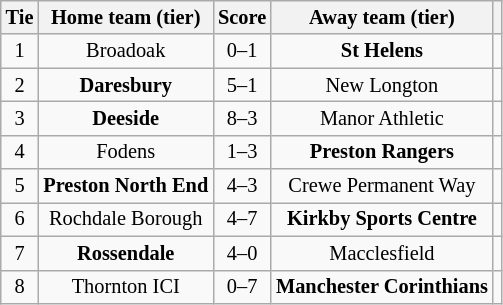<table class="wikitable" style="text-align:center; font-size:85%">
<tr>
<th>Tie</th>
<th>Home team (tier)</th>
<th>Score</th>
<th>Away team (tier)</th>
<th></th>
</tr>
<tr>
<td align="center">1</td>
<td>Broadoak</td>
<td align="center">0–1</td>
<td><strong>St Helens</strong></td>
<td></td>
</tr>
<tr>
<td align="center">2</td>
<td><strong>Daresbury</strong></td>
<td align="center">5–1</td>
<td>New Longton</td>
<td></td>
</tr>
<tr>
<td align="center">3</td>
<td><strong>Deeside</strong></td>
<td align="center">8–3</td>
<td>Manor Athletic</td>
<td></td>
</tr>
<tr>
<td align="center">4</td>
<td>Fodens</td>
<td align="center">1–3</td>
<td><strong>Preston Rangers</strong></td>
<td></td>
</tr>
<tr>
<td align="center">5</td>
<td><strong>Preston North End</strong></td>
<td align="center">4–3</td>
<td>Crewe Permanent Way</td>
<td></td>
</tr>
<tr>
<td align="center">6</td>
<td>Rochdale Borough</td>
<td align="center">4–7</td>
<td><strong>Kirkby Sports Centre</strong></td>
<td></td>
</tr>
<tr>
<td align="center">7</td>
<td><strong>Rossendale</strong></td>
<td align="center">4–0</td>
<td>Macclesfield</td>
<td></td>
</tr>
<tr>
<td align="center">8</td>
<td>Thornton ICI</td>
<td align="center">0–7</td>
<td><strong>Manchester Corinthians</strong></td>
<td></td>
</tr>
</table>
